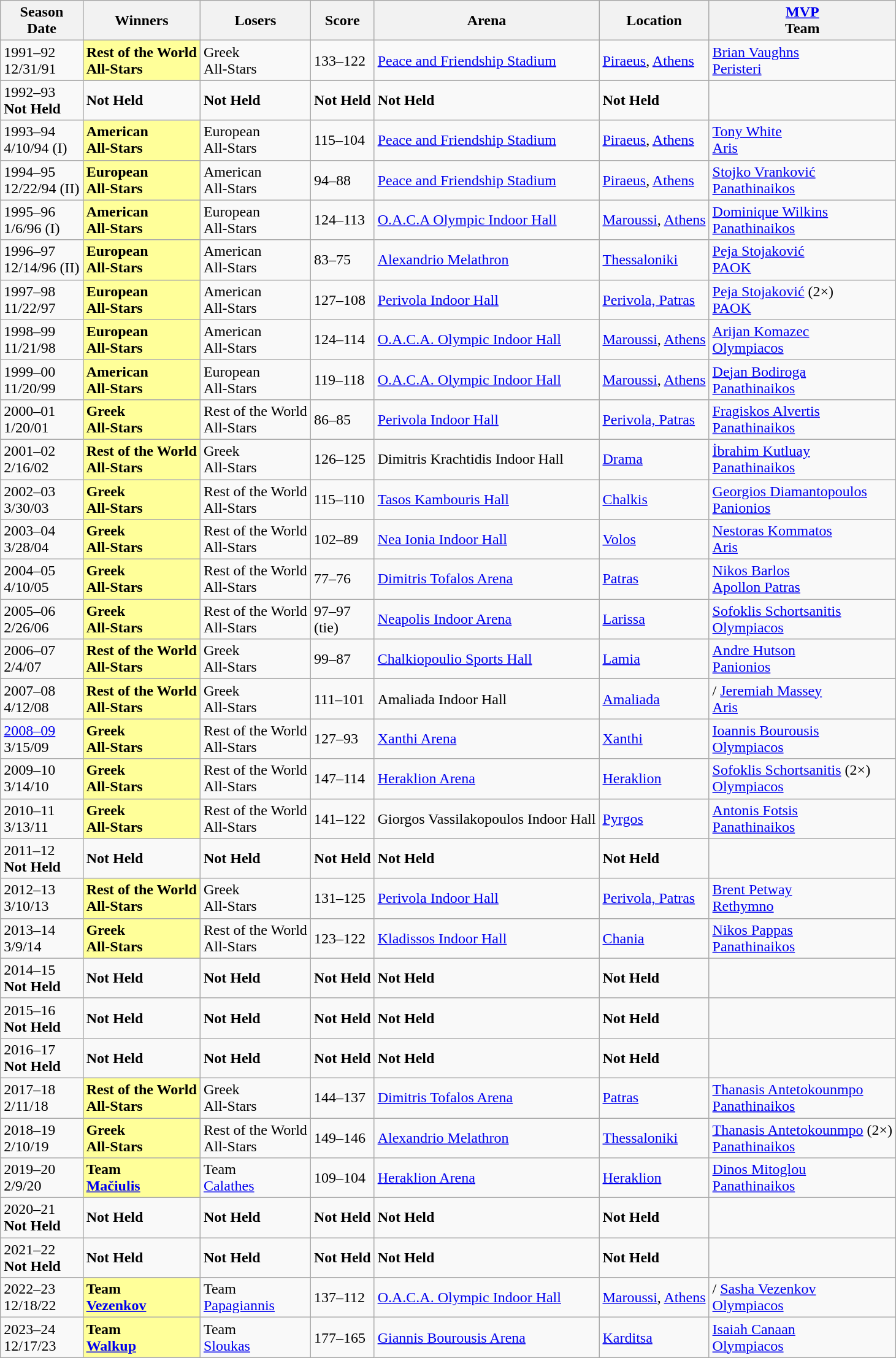<table class="wikitable">
<tr>
<th>Season<br>Date</th>
<th>Winners</th>
<th>Losers</th>
<th>Score</th>
<th>Arena</th>
<th>Location</th>
<th><a href='#'>MVP</a><br>Team</th>
</tr>
<tr>
<td><div>1991–92<br>12/31/91</div></td>
<td style="background:#ff9;"><div><strong>Rest of the World</strong><br><strong>All-Stars</strong></div></td>
<td><div>Greek<br>All-Stars</div></td>
<td><div>133–122</div></td>
<td><div><a href='#'>Peace and Friendship Stadium</a></div></td>
<td><div> <a href='#'>Piraeus</a>, <a href='#'>Athens</a></div></td>
<td><div> <a href='#'>Brian Vaughns</a><br><a href='#'>Peristeri</a></div></td>
</tr>
<tr>
<td><div>1992–93<br><strong>Not Held</strong></div></td>
<td><div><strong>Not Held</strong><br></div></td>
<td><div><strong>Not Held</strong><br></div></td>
<td><div><strong>Not Held</strong></div></td>
<td><div><strong>Not Held</strong></div></td>
<td><div><strong>Not Held</strong></div></td>
<td></td>
</tr>
<tr>
<td><div>1993–94<br>4/10/94 (I)</div></td>
<td style="background:#ff9;"><div><strong>American</strong><br><strong>All-Stars</strong></div></td>
<td><div>European<br>All-Stars</div></td>
<td><div>115–104</div></td>
<td><div><a href='#'>Peace and Friendship Stadium</a></div></td>
<td><div> <a href='#'>Piraeus</a>, <a href='#'>Athens</a></div></td>
<td><div> <a href='#'>Tony White</a><br><a href='#'>Aris</a></div></td>
</tr>
<tr>
<td><div>1994–95<br>12/22/94 (II)</div></td>
<td style="background:#ff9;"><div><strong>European</strong><br><strong>All-Stars</strong></div></td>
<td><div>American<br>All-Stars</div></td>
<td><div>94–88</div></td>
<td><div><a href='#'>Peace and Friendship Stadium</a></div></td>
<td><div> <a href='#'>Piraeus</a>, <a href='#'>Athens</a></div></td>
<td><div> <a href='#'>Stojko Vranković</a><br><a href='#'>Panathinaikos</a></div></td>
</tr>
<tr>
<td><div>1995–96<br>1/6/96 (I)</div></td>
<td style="background:#ff9;"><div><strong>American</strong><br><strong>All-Stars</strong></div></td>
<td><div>European<br>All-Stars</div></td>
<td><div>124–113</div></td>
<td><div><a href='#'>O.A.C.A Olympic Indoor Hall</a></div></td>
<td><div> <a href='#'>Maroussi</a>, <a href='#'>Athens</a></div></td>
<td><div> <a href='#'>Dominique Wilkins</a><br><a href='#'>Panathinaikos</a></div></td>
</tr>
<tr>
<td><div>1996–97<br>12/14/96 (II)</div></td>
<td style="background:#ff9;"><div><strong>European</strong><br><strong>All-Stars</strong></div></td>
<td><div>American<br>All-Stars</div></td>
<td><div>83–75</div></td>
<td><div><a href='#'>Alexandrio Melathron</a></div></td>
<td><div> <a href='#'>Thessaloniki</a></div></td>
<td><div> <a href='#'>Peja Stojaković</a> <br><a href='#'>PAOK</a></div></td>
</tr>
<tr>
<td><div>1997–98<br>11/22/97</div></td>
<td style="background:#ff9;"><div><strong>European</strong><br><strong>All-Stars</strong></div></td>
<td><div>American<br>All-Stars</div></td>
<td><div>127–108</div></td>
<td><div><a href='#'>Perivola Indoor Hall</a></div></td>
<td><div> <a href='#'>Perivola, Patras</a></div></td>
<td><div> <a href='#'>Peja Stojaković</a> (2×)<br><a href='#'>PAOK</a></div></td>
</tr>
<tr>
<td><div>1998–99<br>11/21/98</div></td>
<td style="background:#ff9;"><div><strong>European</strong><br><strong>All-Stars</strong></div></td>
<td><div>American<br>All-Stars</div></td>
<td><div>124–114</div></td>
<td><div><a href='#'>O.A.C.A. Olympic Indoor Hall</a></div></td>
<td><div> <a href='#'>Maroussi</a>, <a href='#'>Athens</a></div></td>
<td><div> <a href='#'>Arijan Komazec</a><br><a href='#'>Olympiacos</a></div></td>
</tr>
<tr>
<td><div>1999–00<br>11/20/99</div></td>
<td style="background:#ff9;"><div><strong>American</strong><br><strong>All-Stars</strong></div></td>
<td><div>European<br>All-Stars</div></td>
<td><div>119–118</div></td>
<td><div><a href='#'>O.A.C.A. Olympic Indoor Hall</a></div></td>
<td><div> <a href='#'>Maroussi</a>, <a href='#'>Athens</a></div></td>
<td><div> <a href='#'>Dejan Bodiroga</a><br><a href='#'>Panathinaikos</a></div></td>
</tr>
<tr>
<td><div>2000–01<br>1/20/01</div></td>
<td style="background:#ff9;"><div><strong>Greek</strong><br><strong>All-Stars</strong></div></td>
<td><div>Rest of the World<br>All-Stars</div></td>
<td><div>86–85</div></td>
<td><div><a href='#'>Perivola Indoor Hall</a></div></td>
<td><div> <a href='#'>Perivola, Patras</a></div></td>
<td><div> <a href='#'>Fragiskos Alvertis</a><br><a href='#'>Panathinaikos</a></div></td>
</tr>
<tr>
<td><div>2001–02<br>2/16/02</div></td>
<td style="background:#ff9;"><div><strong>Rest of the World</strong><br><strong>All-Stars</strong></div></td>
<td><div>Greek<br>All-Stars</div></td>
<td><div>126–125</div></td>
<td><div>Dimitris Krachtidis Indoor Hall</div></td>
<td><div> <a href='#'>Drama</a></div></td>
<td><div> <a href='#'>İbrahim Kutluay</a><br><a href='#'>Panathinaikos</a></div></td>
</tr>
<tr>
<td><div>2002–03<br>3/30/03</div></td>
<td style="background:#ff9;"><div><strong>Greek</strong><br><strong>All-Stars</strong></div></td>
<td><div>Rest of the World<br>All-Stars</div></td>
<td><div>115–110</div></td>
<td><div><a href='#'>Tasos Kambouris Hall</a></div></td>
<td><div> <a href='#'>Chalkis</a></div></td>
<td><div> <a href='#'>Georgios Diamantopoulos</a><br><a href='#'>Panionios</a></div></td>
</tr>
<tr>
<td><div>2003–04<br>3/28/04</div></td>
<td style="background:#ff9;"><div><strong>Greek</strong><br><strong>All-Stars</strong></div></td>
<td><div>Rest of the World<br>All-Stars</div></td>
<td><div>102–89</div></td>
<td><div><a href='#'>Nea Ionia Indoor Hall</a></div></td>
<td><div> <a href='#'>Volos</a></div></td>
<td><div> <a href='#'>Nestoras Kommatos</a><br><a href='#'>Aris</a></div></td>
</tr>
<tr>
<td><div>2004–05<br>4/10/05</div></td>
<td style="background:#ff9;"><div><strong>Greek</strong><br><strong>All-Stars</strong></div></td>
<td><div>Rest of the World<br>All-Stars</div></td>
<td><div>77–76</div></td>
<td><div><a href='#'>Dimitris Tofalos Arena</a></div></td>
<td><div> <a href='#'>Patras</a></div></td>
<td><div> <a href='#'>Nikos Barlos</a><br><a href='#'>Apollon Patras</a></div></td>
</tr>
<tr>
<td><div>2005–06<br>2/26/06</div></td>
<td style="background:#ff9;"><div><strong>Greek</strong><br><strong>All-Stars</strong></div></td>
<td><div>Rest of the World<br>All-Stars</div></td>
<td><div>97–97<br>(tie)</div></td>
<td><div><a href='#'>Neapolis Indoor Arena</a></div></td>
<td><div> <a href='#'>Larissa</a></div></td>
<td><div> <a href='#'>Sofoklis Schortsanitis</a><br><a href='#'>Olympiacos</a></div></td>
</tr>
<tr>
<td><div>2006–07<br>2/4/07</div></td>
<td style="background:#ff9;"><div><strong>Rest of the World</strong><br><strong>All-Stars</strong></div></td>
<td><div>Greek<br>All-Stars</div></td>
<td><div>99–87</div></td>
<td><div><a href='#'>Chalkiopoulio Sports Hall</a></div></td>
<td><div> <a href='#'>Lamia</a></div></td>
<td><div> <a href='#'>Andre Hutson</a> <br><a href='#'>Panionios</a></div></td>
</tr>
<tr>
<td><div>2007–08<br>4/12/08</div></td>
<td style="background:#ff9;"><div><strong>Rest of the World</strong><br><strong>All-Stars</strong></div></td>
<td><div>Greek<br>All-Stars</div></td>
<td><div>111–101</div></td>
<td><div>Amaliada Indoor Hall</div></td>
<td><div> <a href='#'>Amaliada</a></div></td>
<td><div>/ <a href='#'>Jeremiah Massey</a><br><a href='#'>Aris</a></div></td>
</tr>
<tr>
<td><div><a href='#'>2008–09</a><br>3/15/09</div></td>
<td style="background:#ff9;"><div><strong>Greek</strong><br><strong>All-Stars</strong></div></td>
<td><div>Rest of the World<br>All-Stars</div></td>
<td><div>127–93</div></td>
<td><div><a href='#'>Xanthi Arena</a></div></td>
<td><div> <a href='#'>Xanthi</a></div></td>
<td><div> <a href='#'>Ioannis Bourousis</a><br><a href='#'>Olympiacos</a></div></td>
</tr>
<tr>
<td><div>2009–10<br>3/14/10</div></td>
<td style="background:#ff9;"><div><strong>Greek</strong><br><strong>All-Stars</strong></div></td>
<td><div>Rest of the World<br>All-Stars</div></td>
<td><div>147–114</div></td>
<td><div><a href='#'>Heraklion Arena</a></div></td>
<td><div> <a href='#'>Heraklion</a></div></td>
<td><div> <a href='#'>Sofoklis Schortsanitis</a> (2×)<br><a href='#'>Olympiacos</a></div></td>
</tr>
<tr>
<td><div>2010–11<br>3/13/11</div></td>
<td style="background:#ff9;"><div><strong>Greek</strong><br><strong>All-Stars</strong></div></td>
<td><div>Rest of the World<br>All-Stars</div></td>
<td><div>141–122</div></td>
<td><div>Giorgos Vassilakopoulos Indoor Hall</div></td>
<td><div> <a href='#'>Pyrgos</a></div></td>
<td><div> <a href='#'>Antonis Fotsis</a><br><a href='#'>Panathinaikos</a></div></td>
</tr>
<tr>
<td><div>2011–12<br><strong>Not Held</strong></div></td>
<td><div><strong>Not Held</strong><br></div></td>
<td><div><strong>Not Held</strong><br></div></td>
<td><div><strong>Not Held</strong></div></td>
<td><div><strong>Not Held</strong></div></td>
<td><div><strong>Not Held</strong></div></td>
<td></td>
</tr>
<tr>
<td><div>2012–13<br>3/10/13</div></td>
<td style="background:#ff9;"><div><strong>Rest of the World</strong><br><strong>All-Stars</strong></div></td>
<td><div>Greek<br>All-Stars</div></td>
<td><div>131–125</div></td>
<td><div><a href='#'>Perivola Indoor Hall</a></div></td>
<td><div> <a href='#'>Perivola, Patras</a></div></td>
<td><div> <a href='#'>Brent Petway</a><br><a href='#'>Rethymno</a></div></td>
</tr>
<tr>
<td><div>2013–14<br>3/9/14</div></td>
<td style="background:#ff9;"><div><strong>Greek</strong><br><strong>All-Stars</strong></div></td>
<td><div>Rest of the World<br>All-Stars</div></td>
<td><div>123–122</div></td>
<td><div><a href='#'>Kladissos Indoor Hall</a></div></td>
<td><div> <a href='#'>Chania</a></div></td>
<td><div> <a href='#'>Nikos Pappas</a><br><a href='#'>Panathinaikos</a></div></td>
</tr>
<tr>
<td><div>2014–15<br><strong>Not Held</strong></div></td>
<td><div><strong>Not Held</strong><br></div></td>
<td><div><strong>Not Held</strong><br></div></td>
<td><div><strong>Not Held</strong></div></td>
<td><div><strong>Not Held</strong></div></td>
<td><div><strong>Not Held</strong></div></td>
<td></td>
</tr>
<tr>
<td><div>2015–16<br><strong>Not Held</strong></div></td>
<td><div><strong>Not Held</strong><br></div></td>
<td><div><strong>Not Held</strong><br></div></td>
<td><div><strong>Not Held</strong></div></td>
<td><div><strong>Not Held</strong></div></td>
<td><div><strong>Not Held</strong></div></td>
<td></td>
</tr>
<tr>
<td><div>2016–17<br><strong>Not Held</strong></div></td>
<td><div><strong>Not Held</strong><br></div></td>
<td><div><strong>Not Held</strong><br></div></td>
<td><div><strong>Not Held</strong></div></td>
<td><div><strong>Not Held</strong></div></td>
<td><div><strong>Not Held</strong></div></td>
<td></td>
</tr>
<tr>
<td><div>2017–18<br>2/11/18</div></td>
<td style="background:#ff9;"><div><strong>Rest of the World<br>All-Stars</strong></div></td>
<td><div>Greek<br>All-Stars</div></td>
<td><div>144–137</div></td>
<td><div><a href='#'>Dimitris Tofalos Arena</a></div></td>
<td><div> <a href='#'>Patras</a></div></td>
<td><div> <a href='#'>Thanasis Antetokounmpo</a><br><a href='#'>Panathinaikos</a></div></td>
</tr>
<tr>
<td><div>2018–19<br>2/10/19</div></td>
<td style="background:#ff9;"><div><strong>Greek<br>All-Stars</strong></div></td>
<td><div>Rest of the World<br>All-Stars</div></td>
<td><div>149–146</div></td>
<td><div><a href='#'>Alexandrio Melathron</a></div></td>
<td><div> <a href='#'>Thessaloniki</a></div></td>
<td><div> <a href='#'>Thanasis Antetokounmpo</a> (2×)<br><a href='#'>Panathinaikos</a></div></td>
</tr>
<tr>
<td><div>2019–20<br>2/9/20</div></td>
<td style="background:#ff9;"><div><strong>Team<br><a href='#'>Mačiulis</a></strong></div></td>
<td><div>Team<br><a href='#'>Calathes</a></div></td>
<td><div>109–104</div></td>
<td><div><a href='#'>Heraklion Arena</a></div></td>
<td><div> <a href='#'>Heraklion</a></div></td>
<td><div> <a href='#'>Dinos Mitoglou</a><br><a href='#'>Panathinaikos</a></div></td>
</tr>
<tr>
<td><div>2020–21<br><strong>Not Held</strong></div></td>
<td><div><strong>Not Held</strong><br></div></td>
<td><div><strong>Not Held</strong><br></div></td>
<td><div><strong>Not Held</strong></div></td>
<td><div><strong>Not Held</strong></div></td>
<td><div><strong>Not Held</strong></div></td>
<td></td>
</tr>
<tr>
<td><div>2021–22<br><strong>Not Held</strong></div></td>
<td><div><strong>Not Held</strong><br></div></td>
<td><div><strong>Not Held</strong><br></div></td>
<td><div><strong>Not Held</strong></div></td>
<td><div><strong>Not Held</strong></div></td>
<td><div><strong>Not Held</strong></div></td>
<td></td>
</tr>
<tr>
<td><div>2022–23<br>12/18/22</div></td>
<td style="background:#ff9;"><div><strong>Team<br><a href='#'>Vezenkov</a></strong></div></td>
<td><div>Team<br><a href='#'>Papagiannis</a></div></td>
<td><div>137–112</div></td>
<td><div><a href='#'>O.A.C.A. Olympic Indoor Hall</a></div></td>
<td><div> <a href='#'>Maroussi</a>, <a href='#'>Athens</a></div></td>
<td><div>/ <a href='#'>Sasha Vezenkov</a><br><a href='#'>Olympiacos</a></div></td>
</tr>
<tr>
<td><div>2023–24 <br>12/17/23</div></td>
<td style="background:#ff9;"><div><strong>Team<br><a href='#'>Walkup</a></strong></div></td>
<td><div>Team<br><a href='#'>Sloukas</a></div></td>
<td>177–165</td>
<td><div><a href='#'>Giannis Bourousis Arena</a></div></td>
<td><div> <a href='#'>Karditsa</a></div></td>
<td><div> <a href='#'>Isaiah Canaan</a><br><a href='#'>Olympiacos</a></div></td>
</tr>
</table>
